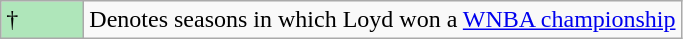<table class="wikitable">
<tr>
<td style="background:#afe6ba; width:3em;">†</td>
<td>Denotes seasons in which Loyd won a <a href='#'>WNBA championship</a></td>
</tr>
</table>
